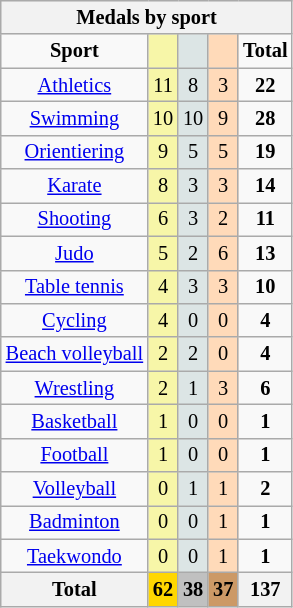<table class="wikitable" style=font-size:85%;float:center;text-align:center>
<tr style="background:#efefef;">
<th colspan=5><strong>Medals by sport</strong></th>
</tr>
<tr align=center>
<td><strong>Sport</strong></td>
<td bgcolor=#f7f6a8></td>
<td bgcolor=#dce5e5></td>
<td bgcolor=#ffdab9></td>
<td><strong>Total</strong></td>
</tr>
<tr align=center>
<td><a href='#'>Athletics</a></td>
<td style="background:#F7F6A8;">11</td>
<td style="background:#DCE5E5;">8</td>
<td style="background:#FFDAB9;">3</td>
<td><strong>22</strong></td>
</tr>
<tr align=center>
<td><a href='#'>Swimming</a></td>
<td style="background:#F7F6A8;">10</td>
<td style="background:#DCE5E5;">10</td>
<td style="background:#FFDAB9;">9</td>
<td><strong>28</strong></td>
</tr>
<tr align=center>
<td><a href='#'>Orientiering</a></td>
<td style="background:#F7F6A8;">9</td>
<td style="background:#DCE5E5;">5</td>
<td style="background:#FFDAB9;">5</td>
<td><strong>19</strong></td>
</tr>
<tr align=center>
<td><a href='#'>Karate</a></td>
<td style="background:#F7F6A8;">8</td>
<td style="background:#DCE5E5;">3</td>
<td style="background:#FFDAB9;">3</td>
<td><strong>14</strong></td>
</tr>
<tr align=center>
<td><a href='#'>Shooting</a></td>
<td style="background:#F7F6A8;">6</td>
<td style="background:#DCE5E5;">3</td>
<td style="background:#FFDAB9;">2</td>
<td><strong>11</strong></td>
</tr>
<tr align=center>
<td><a href='#'>Judo</a></td>
<td style="background:#F7F6A8;">5</td>
<td style="background:#DCE5E5;">2</td>
<td style="background:#FFDAB9;">6</td>
<td><strong>13</strong></td>
</tr>
<tr align=center>
<td><a href='#'>Table tennis</a></td>
<td style="background:#F7F6A8;">4</td>
<td style="background:#DCE5E5;">3</td>
<td style="background:#FFDAB9;">3</td>
<td><strong>10</strong></td>
</tr>
<tr align=center>
<td><a href='#'>Cycling</a></td>
<td style="background:#F7F6A8;">4</td>
<td style="background:#DCE5E5;">0</td>
<td style="background:#FFDAB9;">0</td>
<td><strong>4</strong></td>
</tr>
<tr align=center>
<td><a href='#'>Beach volleyball</a></td>
<td style="background:#F7F6A8;">2</td>
<td style="background:#DCE5E5;">2</td>
<td style="background:#FFDAB9;">0</td>
<td><strong>4</strong></td>
</tr>
<tr align=center>
<td><a href='#'>Wrestling</a></td>
<td style="background:#F7F6A8;">2</td>
<td style="background:#DCE5E5;">1</td>
<td style="background:#FFDAB9;">3</td>
<td><strong>6</strong></td>
</tr>
<tr align=center>
<td><a href='#'>Basketball</a></td>
<td style="background:#F7F6A8;">1</td>
<td style="background:#DCE5E5;">0</td>
<td style="background:#FFDAB9;">0</td>
<td><strong>1</strong></td>
</tr>
<tr align=center>
<td><a href='#'>Football</a></td>
<td style="background:#F7F6A8;">1</td>
<td style="background:#DCE5E5;">0</td>
<td style="background:#FFDAB9;">0</td>
<td><strong>1</strong></td>
</tr>
<tr align=center>
<td><a href='#'>Volleyball</a></td>
<td style="background:#F7F6A8;">0</td>
<td style="background:#DCE5E5;">1</td>
<td style="background:#FFDAB9;">1</td>
<td><strong>2</strong></td>
</tr>
<tr align=center>
<td><a href='#'>Badminton</a></td>
<td style="background:#F7F6A8;">0</td>
<td style="background:#DCE5E5;">0</td>
<td style="background:#FFDAB9;">1</td>
<td><strong>1</strong></td>
</tr>
<tr align=center>
<td><a href='#'>Taekwondo</a></td>
<td style="background:#F7F6A8;">0</td>
<td style="background:#DCE5E5;">0</td>
<td style="background:#FFDAB9;">1</td>
<td><strong>1</strong></td>
</tr>
<tr align=center>
<th><strong>Total</strong></th>
<th style="background:gold;"><strong>62</strong></th>
<th style="background:silver;"><strong>38</strong></th>
<th style="background:#c96;"><strong>37</strong></th>
<th><strong>137</strong></th>
</tr>
</table>
